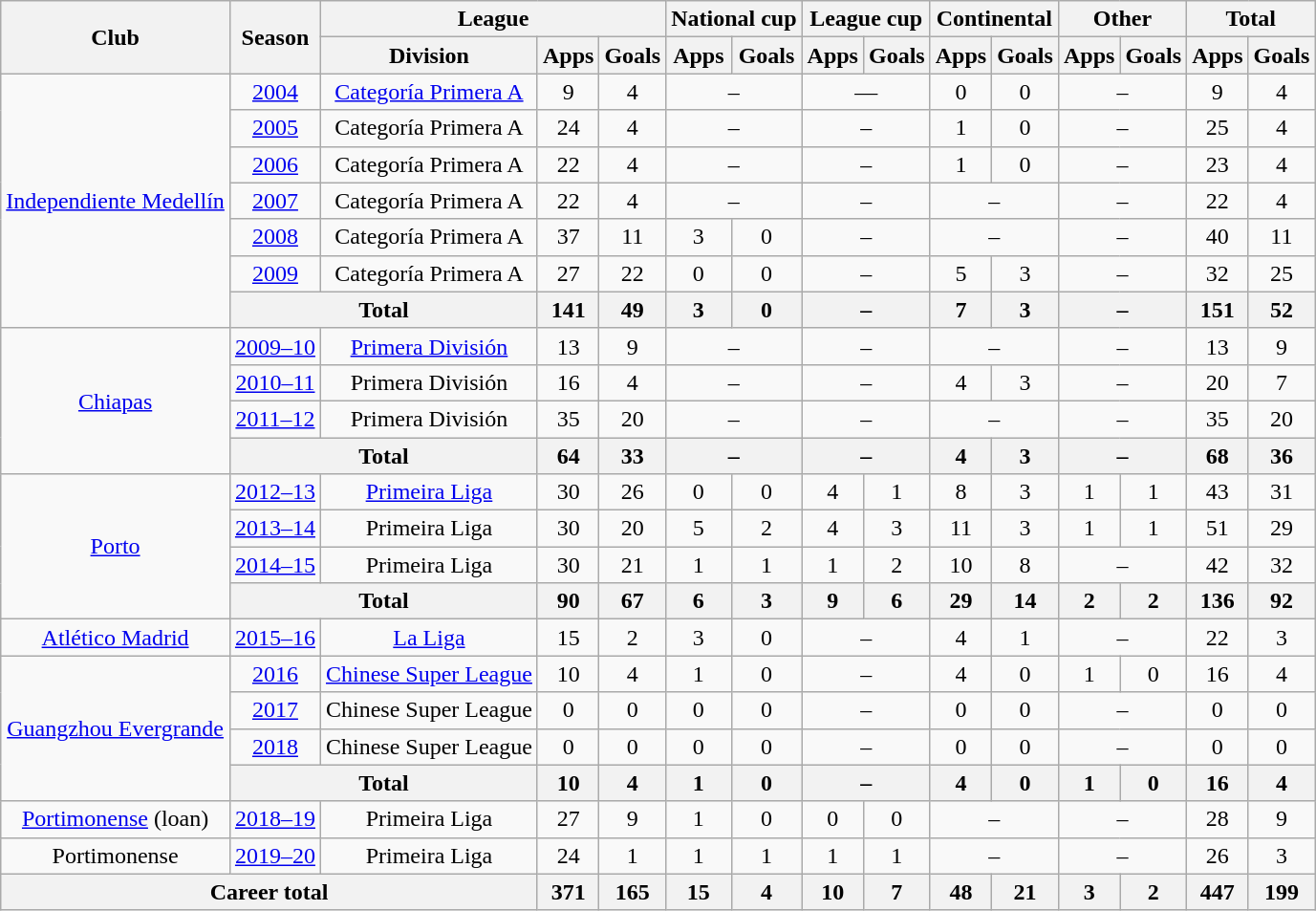<table class="wikitable" style="text-align:center">
<tr>
<th rowspan="2">Club</th>
<th rowspan="2">Season</th>
<th colspan="3">League</th>
<th colspan="2">National cup</th>
<th colspan="2">League cup</th>
<th colspan="2">Continental</th>
<th colspan="2">Other</th>
<th colspan="2">Total</th>
</tr>
<tr>
<th>Division</th>
<th>Apps</th>
<th>Goals</th>
<th>Apps</th>
<th>Goals</th>
<th>Apps</th>
<th>Goals</th>
<th>Apps</th>
<th>Goals</th>
<th>Apps</th>
<th>Goals</th>
<th>Apps</th>
<th>Goals</th>
</tr>
<tr>
<td rowspan="7"><a href='#'>Independiente Medellín</a></td>
<td><a href='#'>2004</a></td>
<td><a href='#'>Categoría Primera A</a></td>
<td>9</td>
<td>4</td>
<td colspan="2">–</td>
<td colspan="2">—</td>
<td>0</td>
<td>0</td>
<td colspan="2">–</td>
<td>9</td>
<td>4</td>
</tr>
<tr>
<td><a href='#'>2005</a></td>
<td>Categoría Primera A</td>
<td>24</td>
<td>4</td>
<td colspan="2">–</td>
<td colspan="2">–</td>
<td>1</td>
<td>0</td>
<td colspan="2">–</td>
<td>25</td>
<td>4</td>
</tr>
<tr>
<td><a href='#'>2006</a></td>
<td>Categoría Primera A</td>
<td>22</td>
<td>4</td>
<td colspan="2">–</td>
<td colspan="2">–</td>
<td>1</td>
<td>0</td>
<td colspan="2">–</td>
<td>23</td>
<td>4</td>
</tr>
<tr>
<td><a href='#'>2007</a></td>
<td>Categoría Primera A</td>
<td>22</td>
<td>4</td>
<td colspan="2">–</td>
<td colspan="2">–</td>
<td colspan="2">–</td>
<td colspan="2">–</td>
<td>22</td>
<td>4</td>
</tr>
<tr>
<td><a href='#'>2008</a></td>
<td>Categoría Primera A</td>
<td>37</td>
<td>11</td>
<td>3</td>
<td>0</td>
<td colspan="2">–</td>
<td colspan="2">–</td>
<td colspan="2">–</td>
<td>40</td>
<td>11</td>
</tr>
<tr>
<td><a href='#'>2009</a></td>
<td>Categoría Primera A</td>
<td>27</td>
<td>22</td>
<td>0</td>
<td>0</td>
<td colspan="2">–</td>
<td>5</td>
<td>3</td>
<td colspan="2">–</td>
<td>32</td>
<td>25</td>
</tr>
<tr>
<th colspan="2">Total</th>
<th>141</th>
<th>49</th>
<th>3</th>
<th>0</th>
<th colspan="2">–</th>
<th>7</th>
<th>3</th>
<th colspan="2">–</th>
<th>151</th>
<th>52</th>
</tr>
<tr>
<td rowspan="4"><a href='#'>Chiapas</a></td>
<td><a href='#'>2009–10</a></td>
<td><a href='#'>Primera División</a></td>
<td>13</td>
<td>9</td>
<td colspan="2">–</td>
<td colspan="2">–</td>
<td colspan="2">–</td>
<td colspan="2">–</td>
<td>13</td>
<td>9</td>
</tr>
<tr>
<td><a href='#'>2010–11</a></td>
<td>Primera División</td>
<td>16</td>
<td>4</td>
<td colspan="2">–</td>
<td colspan="2">–</td>
<td>4</td>
<td>3</td>
<td colspan="2">–</td>
<td>20</td>
<td>7</td>
</tr>
<tr>
<td><a href='#'>2011–12</a></td>
<td>Primera División</td>
<td>35</td>
<td>20</td>
<td colspan="2">–</td>
<td colspan="2">–</td>
<td colspan="2">–</td>
<td colspan="2">–</td>
<td>35</td>
<td>20</td>
</tr>
<tr>
<th colspan="2">Total</th>
<th>64</th>
<th>33</th>
<th colspan="2">–</th>
<th colspan="2">–</th>
<th>4</th>
<th>3</th>
<th colspan="2">–</th>
<th>68</th>
<th>36</th>
</tr>
<tr>
<td rowspan="4"><a href='#'>Porto</a></td>
<td><a href='#'>2012–13</a></td>
<td><a href='#'>Primeira Liga</a></td>
<td>30</td>
<td>26</td>
<td>0</td>
<td>0</td>
<td>4</td>
<td>1</td>
<td>8</td>
<td>3</td>
<td>1</td>
<td>1</td>
<td>43</td>
<td>31</td>
</tr>
<tr>
<td><a href='#'>2013–14</a></td>
<td>Primeira Liga</td>
<td>30</td>
<td>20</td>
<td>5</td>
<td>2</td>
<td>4</td>
<td>3</td>
<td>11</td>
<td>3</td>
<td>1</td>
<td>1</td>
<td>51</td>
<td>29</td>
</tr>
<tr>
<td><a href='#'>2014–15</a></td>
<td>Primeira Liga</td>
<td>30</td>
<td>21</td>
<td>1</td>
<td>1</td>
<td>1</td>
<td>2</td>
<td>10</td>
<td>8</td>
<td colspan="2">–</td>
<td>42</td>
<td>32</td>
</tr>
<tr>
<th colspan="2">Total</th>
<th>90</th>
<th>67</th>
<th>6</th>
<th>3</th>
<th>9</th>
<th>6</th>
<th>29</th>
<th>14</th>
<th>2</th>
<th>2</th>
<th>136</th>
<th>92</th>
</tr>
<tr>
<td><a href='#'>Atlético Madrid</a></td>
<td><a href='#'>2015–16</a></td>
<td><a href='#'>La Liga</a></td>
<td>15</td>
<td>2</td>
<td>3</td>
<td>0</td>
<td colspan="2">–</td>
<td>4</td>
<td>1</td>
<td colspan="2">–</td>
<td>22</td>
<td>3</td>
</tr>
<tr>
<td rowspan="4"><a href='#'>Guangzhou Evergrande</a></td>
<td><a href='#'>2016</a></td>
<td><a href='#'>Chinese Super League</a></td>
<td>10</td>
<td>4</td>
<td>1</td>
<td>0</td>
<td colspan="2">–</td>
<td>4</td>
<td>0</td>
<td>1</td>
<td>0</td>
<td>16</td>
<td>4</td>
</tr>
<tr>
<td><a href='#'>2017</a></td>
<td>Chinese Super League</td>
<td>0</td>
<td>0</td>
<td>0</td>
<td>0</td>
<td colspan="2">–</td>
<td>0</td>
<td>0</td>
<td colspan="2">–</td>
<td>0</td>
<td>0</td>
</tr>
<tr>
<td><a href='#'>2018</a></td>
<td>Chinese Super League</td>
<td>0</td>
<td>0</td>
<td>0</td>
<td>0</td>
<td colspan="2">–</td>
<td>0</td>
<td>0</td>
<td colspan="2">–</td>
<td>0</td>
<td>0</td>
</tr>
<tr>
<th colspan="2">Total</th>
<th>10</th>
<th>4</th>
<th>1</th>
<th>0</th>
<th colspan="2">–</th>
<th>4</th>
<th>0</th>
<th>1</th>
<th>0</th>
<th>16</th>
<th>4</th>
</tr>
<tr>
<td><a href='#'>Portimonense</a> (loan)</td>
<td><a href='#'>2018–19</a></td>
<td>Primeira Liga</td>
<td>27</td>
<td>9</td>
<td>1</td>
<td>0</td>
<td>0</td>
<td>0</td>
<td colspan="2">–</td>
<td colspan="2">–</td>
<td>28</td>
<td>9</td>
</tr>
<tr>
<td>Portimonense</td>
<td><a href='#'>2019–20</a></td>
<td>Primeira Liga</td>
<td>24</td>
<td>1</td>
<td>1</td>
<td>1</td>
<td>1</td>
<td>1</td>
<td colspan="2">–</td>
<td colspan="2">–</td>
<td>26</td>
<td>3</td>
</tr>
<tr>
<th colspan="3">Career total</th>
<th>371</th>
<th>165</th>
<th>15</th>
<th>4</th>
<th>10</th>
<th>7</th>
<th>48</th>
<th>21</th>
<th>3</th>
<th>2</th>
<th>447</th>
<th>199</th>
</tr>
</table>
